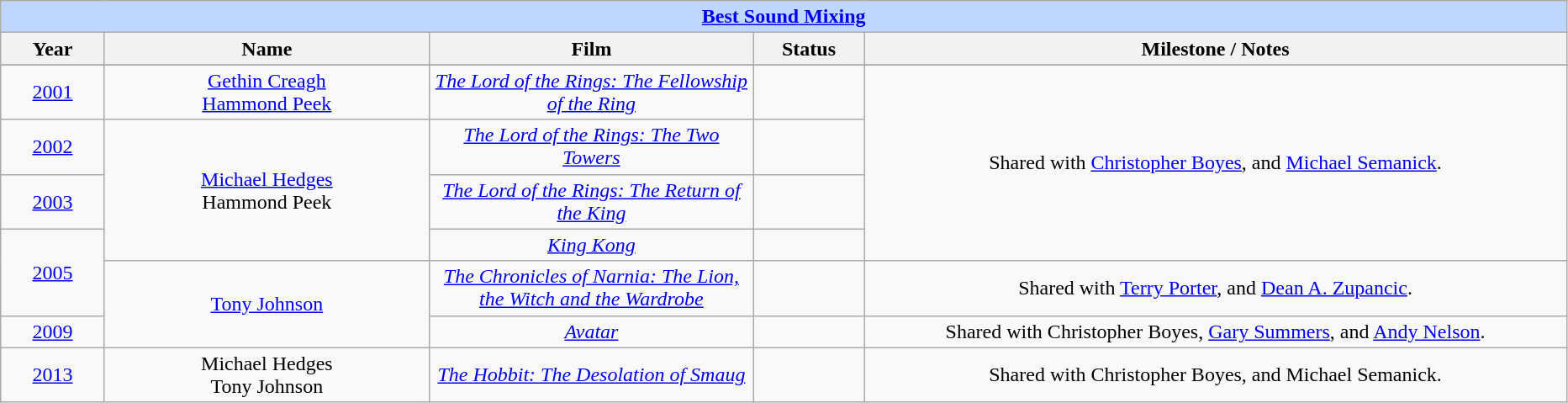<table class="wikitable" style="text-align: center">
<tr ---- bgcolor="#bfd7ff">
<td colspan=5 align=center><strong><a href='#'>Best Sound Mixing</a></strong></td>
</tr>
<tr ---- bgcolor="#ebf5ff">
<th width="075">Year</th>
<th width="250">Name</th>
<th width="250">Film</th>
<th width="080">Status</th>
<th width="550">Milestone / Notes</th>
</tr>
<tr>
</tr>
<tr>
<td><a href='#'>2001</a></td>
<td><a href='#'>Gethin Creagh</a><br><a href='#'>Hammond Peek</a></td>
<td><em><a href='#'>The Lord of the Rings: The Fellowship of the Ring</a></em></td>
<td></td>
<td rowspan="4">Shared with <a href='#'>Christopher Boyes</a>, and <a href='#'>Michael Semanick</a>.</td>
</tr>
<tr>
<td><a href='#'>2002</a></td>
<td rowspan=3><a href='#'>Michael Hedges</a><br>Hammond Peek</td>
<td><em><a href='#'>The Lord of the Rings: The Two Towers</a></em></td>
<td></td>
</tr>
<tr>
<td><a href='#'>2003</a></td>
<td><em><a href='#'>The Lord of the Rings: The Return of the King</a></em></td>
<td></td>
</tr>
<tr>
<td rowspan="2"><a href='#'>2005</a></td>
<td><em><a href='#'>King Kong</a></em></td>
<td></td>
</tr>
<tr>
<td rowspan="2"><a href='#'>Tony Johnson</a></td>
<td><em><a href='#'>The Chronicles of Narnia: The Lion, the Witch and the Wardrobe</a></em></td>
<td></td>
<td>Shared with <a href='#'>Terry Porter</a>, and <a href='#'>Dean A. Zupancic</a>.</td>
</tr>
<tr>
<td><a href='#'>2009</a></td>
<td><em><a href='#'>Avatar</a></em></td>
<td></td>
<td>Shared with Christopher Boyes, <a href='#'>Gary Summers</a>, and <a href='#'>Andy Nelson</a>.</td>
</tr>
<tr>
<td><a href='#'>2013</a></td>
<td>Michael Hedges<br>Tony Johnson</td>
<td><em><a href='#'>The Hobbit: The Desolation of Smaug</a></em></td>
<td></td>
<td>Shared with Christopher Boyes, and Michael Semanick.</td>
</tr>
</table>
